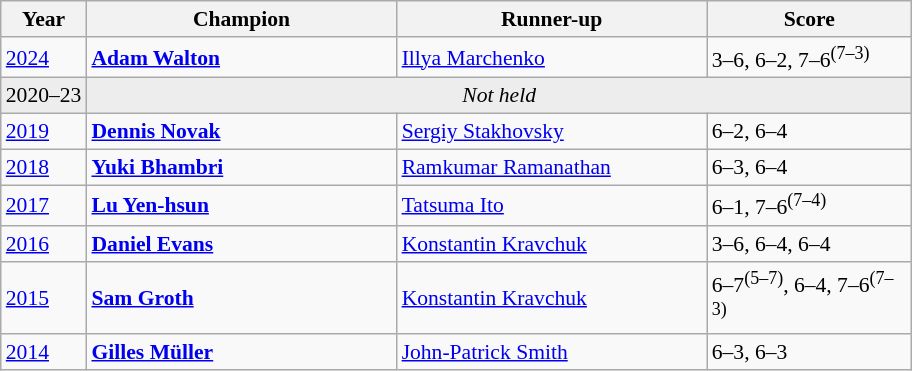<table class="wikitable" style="font-size:90%">
<tr>
<th>Year</th>
<th width="200">Champion</th>
<th width="200">Runner-up</th>
<th width="130">Score</th>
</tr>
<tr>
<td><a href='#'>2024</a><br></td>
<td> <strong><a href='#'>Adam Walton</a></strong></td>
<td> <a href='#'>Illya Marchenko</a></td>
<td>3–6, 6–2, 7–6<sup>(7–3)</sup></td>
</tr>
<tr>
<td style="background:#ededed">2020–23</td>
<td colspan=3 align=center style="background:#ededed"><em>Not held</em></td>
</tr>
<tr>
<td><a href='#'>2019</a><br></td>
<td> <strong><a href='#'>Dennis Novak</a></strong></td>
<td> <a href='#'>Sergiy Stakhovsky</a></td>
<td>6–2, 6–4</td>
</tr>
<tr>
<td><a href='#'>2018</a><br></td>
<td> <strong><a href='#'>Yuki Bhambri</a></strong></td>
<td> <a href='#'>Ramkumar Ramanathan</a></td>
<td>6–3, 6–4</td>
</tr>
<tr>
<td><a href='#'>2017</a><br></td>
<td> <strong><a href='#'>Lu Yen-hsun</a></strong></td>
<td> <a href='#'>Tatsuma Ito</a></td>
<td>6–1, 7–6<sup>(7–4)</sup></td>
</tr>
<tr>
<td><a href='#'>2016</a><br></td>
<td> <strong><a href='#'>Daniel Evans</a></strong></td>
<td> <a href='#'>Konstantin Kravchuk</a></td>
<td>3–6, 6–4, 6–4</td>
</tr>
<tr>
<td><a href='#'>2015</a><br></td>
<td> <strong><a href='#'>Sam Groth</a></strong></td>
<td> <a href='#'>Konstantin Kravchuk</a></td>
<td>6–7<sup>(5–7)</sup>, 6–4, 7–6<sup>(7–3)</sup></td>
</tr>
<tr>
<td><a href='#'>2014</a><br></td>
<td> <strong><a href='#'>Gilles Müller</a></strong></td>
<td> <a href='#'>John-Patrick Smith</a></td>
<td>6–3, 6–3</td>
</tr>
</table>
